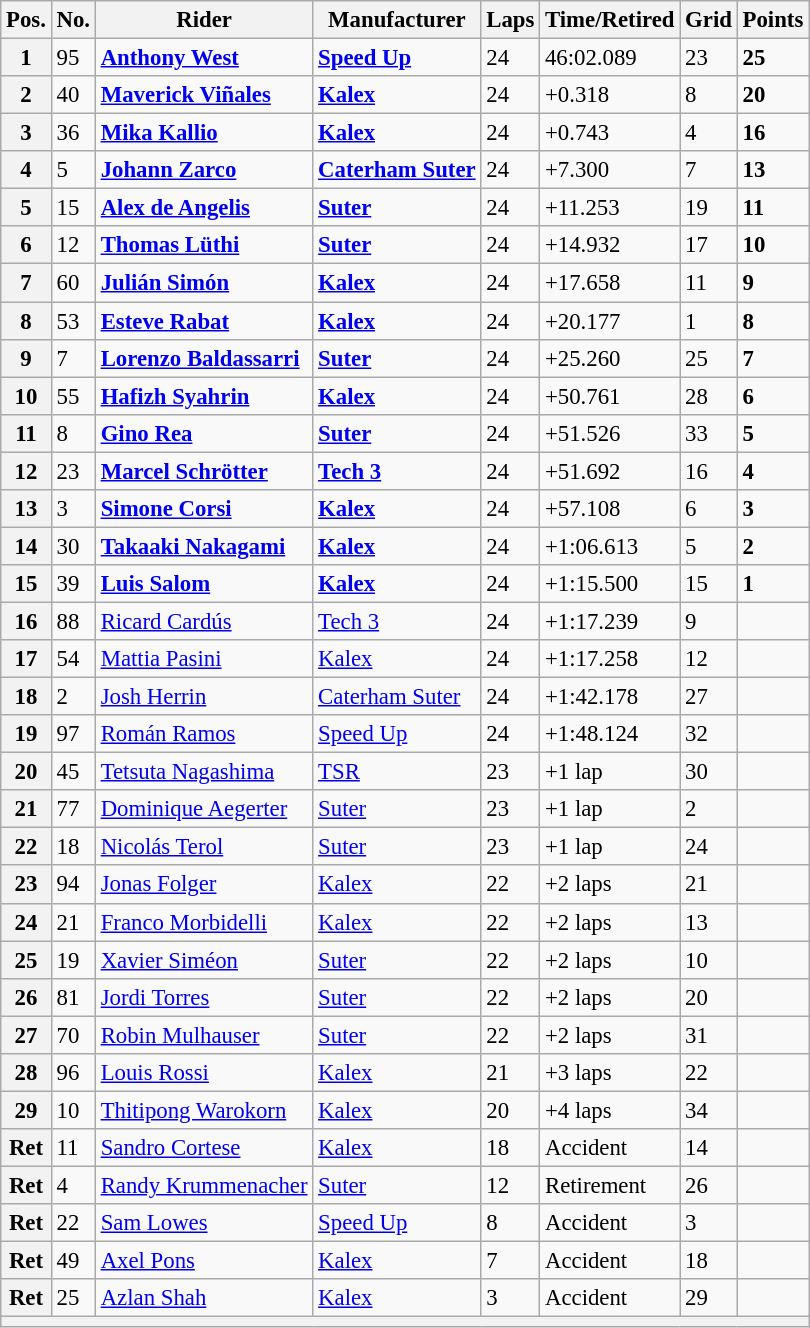<table class="wikitable" style="font-size: 95%;">
<tr>
<th>Pos.</th>
<th>No.</th>
<th>Rider</th>
<th>Manufacturer</th>
<th>Laps</th>
<th>Time/Retired</th>
<th>Grid</th>
<th>Points</th>
</tr>
<tr>
<th>1</th>
<td>95</td>
<td> <strong><a href='#'>Anthony West</a></strong></td>
<td><strong><a href='#'>Speed Up</a></strong></td>
<td>24</td>
<td>46:02.089</td>
<td>23</td>
<td><strong>25</strong></td>
</tr>
<tr>
<th>2</th>
<td>40</td>
<td> <strong><a href='#'>Maverick Viñales</a></strong></td>
<td><strong><a href='#'>Kalex</a></strong></td>
<td>24</td>
<td>+0.318</td>
<td>8</td>
<td><strong>20</strong></td>
</tr>
<tr>
<th>3</th>
<td>36</td>
<td> <strong><a href='#'>Mika Kallio</a></strong></td>
<td><strong><a href='#'>Kalex</a></strong></td>
<td>24</td>
<td>+0.743</td>
<td>4</td>
<td><strong>16</strong></td>
</tr>
<tr>
<th>4</th>
<td>5</td>
<td> <strong><a href='#'>Johann Zarco</a></strong></td>
<td><strong><a href='#'>Caterham Suter</a></strong></td>
<td>24</td>
<td>+7.300</td>
<td>7</td>
<td><strong>13</strong></td>
</tr>
<tr>
<th>5</th>
<td>15</td>
<td> <strong><a href='#'>Alex de Angelis</a></strong></td>
<td><strong><a href='#'>Suter</a></strong></td>
<td>24</td>
<td>+11.253</td>
<td>19</td>
<td><strong>11</strong></td>
</tr>
<tr>
<th>6</th>
<td>12</td>
<td> <strong><a href='#'>Thomas Lüthi</a></strong></td>
<td><strong><a href='#'>Suter</a></strong></td>
<td>24</td>
<td>+14.932</td>
<td>17</td>
<td><strong>10</strong></td>
</tr>
<tr>
<th>7</th>
<td>60</td>
<td> <strong><a href='#'>Julián Simón</a></strong></td>
<td><strong><a href='#'>Kalex</a></strong></td>
<td>24</td>
<td>+17.658</td>
<td>11</td>
<td><strong>9</strong></td>
</tr>
<tr>
<th>8</th>
<td>53</td>
<td> <strong><a href='#'>Esteve Rabat</a></strong></td>
<td><strong><a href='#'>Kalex</a></strong></td>
<td>24</td>
<td>+20.177</td>
<td>1</td>
<td><strong>8</strong></td>
</tr>
<tr>
<th>9</th>
<td>7</td>
<td> <strong><a href='#'>Lorenzo Baldassarri</a></strong></td>
<td><strong><a href='#'>Suter</a></strong></td>
<td>24</td>
<td>+25.260</td>
<td>25</td>
<td><strong>7</strong></td>
</tr>
<tr>
<th>10</th>
<td>55</td>
<td> <strong><a href='#'>Hafizh Syahrin</a></strong></td>
<td><strong><a href='#'>Kalex</a></strong></td>
<td>24</td>
<td>+50.761</td>
<td>28</td>
<td><strong>6</strong></td>
</tr>
<tr>
<th>11</th>
<td>8</td>
<td> <strong><a href='#'>Gino Rea</a></strong></td>
<td><strong><a href='#'>Suter</a></strong></td>
<td>24</td>
<td>+51.526</td>
<td>33</td>
<td><strong>5</strong></td>
</tr>
<tr>
<th>12</th>
<td>23</td>
<td> <strong><a href='#'>Marcel Schrötter</a></strong></td>
<td><strong><a href='#'>Tech 3</a></strong></td>
<td>24</td>
<td>+51.692</td>
<td>16</td>
<td><strong>4</strong></td>
</tr>
<tr>
<th>13</th>
<td>3</td>
<td> <strong><a href='#'>Simone Corsi</a></strong></td>
<td><strong><a href='#'>Kalex</a></strong></td>
<td>24</td>
<td>+57.108</td>
<td>6</td>
<td><strong>3</strong></td>
</tr>
<tr>
<th>14</th>
<td>30</td>
<td> <strong><a href='#'>Takaaki Nakagami</a></strong></td>
<td><strong><a href='#'>Kalex</a></strong></td>
<td>24</td>
<td>+1:06.613</td>
<td>5</td>
<td><strong>2</strong></td>
</tr>
<tr>
<th>15</th>
<td>39</td>
<td> <strong><a href='#'>Luis Salom</a></strong></td>
<td><strong><a href='#'>Kalex</a></strong></td>
<td>24</td>
<td>+1:15.500</td>
<td>15</td>
<td><strong>1</strong></td>
</tr>
<tr>
<th>16</th>
<td>88</td>
<td> <a href='#'>Ricard Cardús</a></td>
<td><a href='#'>Tech 3</a></td>
<td>24</td>
<td>+1:17.239</td>
<td>9</td>
<td></td>
</tr>
<tr>
<th>17</th>
<td>54</td>
<td> <a href='#'>Mattia Pasini</a></td>
<td><a href='#'>Kalex</a></td>
<td>24</td>
<td>+1:17.258</td>
<td>12</td>
<td></td>
</tr>
<tr>
<th>18</th>
<td>2</td>
<td> <a href='#'>Josh Herrin</a></td>
<td><a href='#'>Caterham Suter</a></td>
<td>24</td>
<td>+1:42.178</td>
<td>27</td>
<td></td>
</tr>
<tr>
<th>19</th>
<td>97</td>
<td> <a href='#'>Román Ramos</a></td>
<td><a href='#'>Speed Up</a></td>
<td>24</td>
<td>+1:48.124</td>
<td>32</td>
<td></td>
</tr>
<tr>
<th>20</th>
<td>45</td>
<td> <a href='#'>Tetsuta Nagashima</a></td>
<td><a href='#'>TSR</a></td>
<td>23</td>
<td>+1 lap</td>
<td>30</td>
<td></td>
</tr>
<tr>
<th>21</th>
<td>77</td>
<td> <a href='#'>Dominique Aegerter</a></td>
<td><a href='#'>Suter</a></td>
<td>23</td>
<td>+1 lap</td>
<td>2</td>
<td></td>
</tr>
<tr>
<th>22</th>
<td>18</td>
<td> <a href='#'>Nicolás Terol</a></td>
<td><a href='#'>Suter</a></td>
<td>23</td>
<td>+1 lap</td>
<td>24</td>
<td></td>
</tr>
<tr>
<th>23</th>
<td>94</td>
<td> <a href='#'>Jonas Folger</a></td>
<td><a href='#'>Kalex</a></td>
<td>22</td>
<td>+2 laps</td>
<td>21</td>
<td></td>
</tr>
<tr>
<th>24</th>
<td>21</td>
<td> <a href='#'>Franco Morbidelli</a></td>
<td><a href='#'>Kalex</a></td>
<td>22</td>
<td>+2 laps</td>
<td>13</td>
<td></td>
</tr>
<tr>
<th>25</th>
<td>19</td>
<td> <a href='#'>Xavier Siméon</a></td>
<td><a href='#'>Suter</a></td>
<td>22</td>
<td>+2 laps</td>
<td>10</td>
<td></td>
</tr>
<tr>
<th>26</th>
<td>81</td>
<td> <a href='#'>Jordi Torres</a></td>
<td><a href='#'>Suter</a></td>
<td>22</td>
<td>+2 laps</td>
<td>20</td>
<td></td>
</tr>
<tr>
<th>27</th>
<td>70</td>
<td> <a href='#'>Robin Mulhauser</a></td>
<td><a href='#'>Suter</a></td>
<td>22</td>
<td>+2 laps</td>
<td>31</td>
<td></td>
</tr>
<tr>
<th>28</th>
<td>96</td>
<td> <a href='#'>Louis Rossi</a></td>
<td><a href='#'>Kalex</a></td>
<td>21</td>
<td>+3 laps</td>
<td>22</td>
<td></td>
</tr>
<tr>
<th>29</th>
<td>10</td>
<td> <a href='#'>Thitipong Warokorn</a></td>
<td><a href='#'>Kalex</a></td>
<td>20</td>
<td>+4 laps</td>
<td>34</td>
<td></td>
</tr>
<tr>
<th>Ret</th>
<td>11</td>
<td> <a href='#'>Sandro Cortese</a></td>
<td><a href='#'>Kalex</a></td>
<td>18</td>
<td>Accident</td>
<td>14</td>
<td></td>
</tr>
<tr>
<th>Ret</th>
<td>4</td>
<td> <a href='#'>Randy Krummenacher</a></td>
<td><a href='#'>Suter</a></td>
<td>12</td>
<td>Retirement</td>
<td>26</td>
<td></td>
</tr>
<tr>
<th>Ret</th>
<td>22</td>
<td> <a href='#'>Sam Lowes</a></td>
<td><a href='#'>Speed Up</a></td>
<td>8</td>
<td>Accident</td>
<td>3</td>
<td></td>
</tr>
<tr>
<th>Ret</th>
<td>49</td>
<td> <a href='#'>Axel Pons</a></td>
<td><a href='#'>Kalex</a></td>
<td>7</td>
<td>Accident</td>
<td>18</td>
<td></td>
</tr>
<tr>
<th>Ret</th>
<td>25</td>
<td> <a href='#'>Azlan Shah</a></td>
<td><a href='#'>Kalex</a></td>
<td>3</td>
<td>Accident</td>
<td>29</td>
<td></td>
</tr>
<tr>
<th colspan=8></th>
</tr>
</table>
